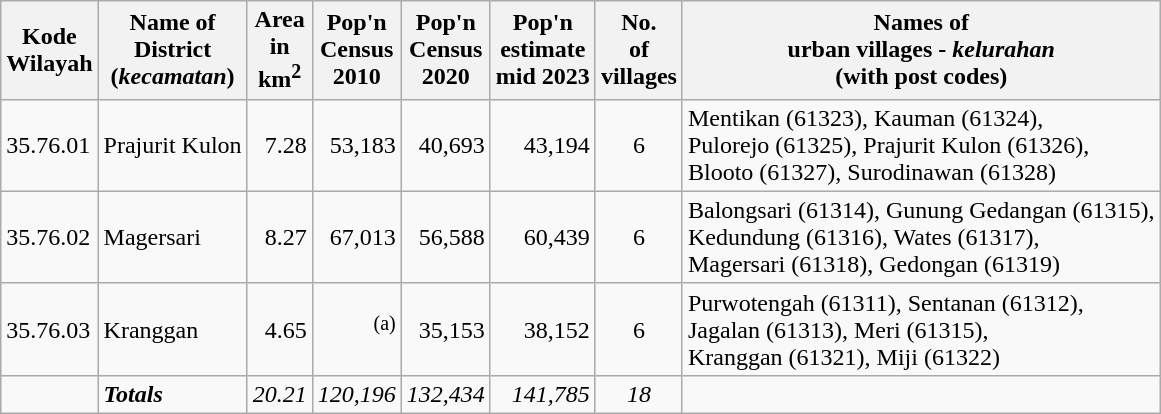<table class="sortable wikitable">
<tr>
<th>Kode <br>Wilayah</th>
<th>Name of<br>District<br>(<em>kecamatan</em>)</th>
<th>Area <br>in<br> km<sup>2</sup></th>
<th>Pop'n<br>Census<br>2010</th>
<th>Pop'n<br>Census<br>2020</th>
<th>Pop'n<br>estimate<br>mid 2023</th>
<th>No. <br>of<br>villages</th>
<th>Names of <br>urban villages - <em>kelurahan</em><br>(with post codes)</th>
</tr>
<tr>
<td>35.76.01</td>
<td>Prajurit Kulon</td>
<td align="right">7.28</td>
<td align="right">53,183</td>
<td align="right">40,693</td>
<td align="right">43,194</td>
<td align="center">6</td>
<td>Mentikan (61323), Kauman (61324), <br>Pulorejo (61325), Prajurit Kulon (61326), <br>Blooto (61327), Surodinawan (61328)</td>
</tr>
<tr>
<td>35.76.02</td>
<td>Magersari</td>
<td align="right">8.27</td>
<td align="right">67,013</td>
<td align="right">56,588</td>
<td align="right">60,439</td>
<td align="center">6</td>
<td>Balongsari (61314), Gunung Gedangan (61315), <br>Kedundung (61316), Wates (61317), <br>Magersari (61318), Gedongan (61319)</td>
</tr>
<tr>
<td>35.76.03</td>
<td>Kranggan</td>
<td align="right">4.65</td>
<td align="right"><sup>(a)</sup></td>
<td align="right">35,153</td>
<td align="right">38,152</td>
<td align="center">6</td>
<td>Purwotengah (61311), Sentanan (61312), <br>Jagalan (61313), Meri (61315), <br>Kranggan (61321), Miji (61322)</td>
</tr>
<tr>
<td></td>
<td><strong><em>Totals</em></strong></td>
<td align="right"><em>20.21</em></td>
<td align="right"><em>120,196</em></td>
<td align="right"><em>132,434</em></td>
<td align="right"><em>141,785</em></td>
<td align="center"><em>18</em></td>
<td></td>
</tr>
</table>
